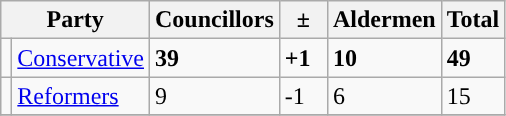<table class="wikitable">
<tr>
<th colspan="2">Party</th>
<th>Councillors</th>
<th>  ±  </th>
<th>Aldermen</th>
<th>Total</th>
</tr>
<tr>
<td style="background-color: "></td>
<td><a href='#'>Conservative</a></td>
<td><strong>39</strong></td>
<td><strong>+1</strong></td>
<td><strong>10</strong></td>
<td><strong>49</strong></td>
</tr>
<tr>
<td style="background-color: "></td>
<td><a href='#'>Reformers</a></td>
<td>9</td>
<td>-1</td>
<td>6</td>
<td>15</td>
</tr>
<tr>
</tr>
</table>
